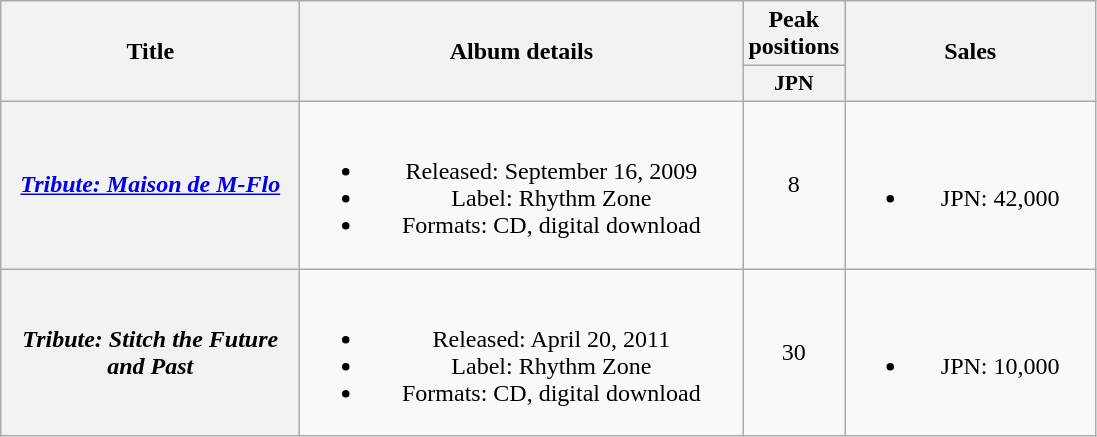<table class="wikitable plainrowheaders" style="text-align:center;">
<tr>
<th style="width:12em;" rowspan="2">Title</th>
<th style="width:18em;" rowspan="2">Album details</th>
<th colspan="1">Peak positions</th>
<th style="width:10em;" rowspan="2">Sales</th>
</tr>
<tr>
<th scope="col" style="width:3em;font-size:90%;">JPN<br></th>
</tr>
<tr>
<th scope="row"><em><a href='#'>Tribute: Maison de M-Flo</a></em></th>
<td><br><ul><li>Released: September 16, 2009</li><li>Label: Rhythm Zone</li><li>Formats: CD, digital download</li></ul></td>
<td>8</td>
<td><br><ul><li>JPN: 42,000</li></ul></td>
</tr>
<tr>
<th scope="row"><em>Tribute: Stitch the Future and Past</em></th>
<td><br><ul><li>Released: April 20, 2011</li><li>Label: Rhythm Zone</li><li>Formats: CD, digital download</li></ul></td>
<td>30</td>
<td><br><ul><li>JPN: 10,000</li></ul></td>
</tr>
</table>
